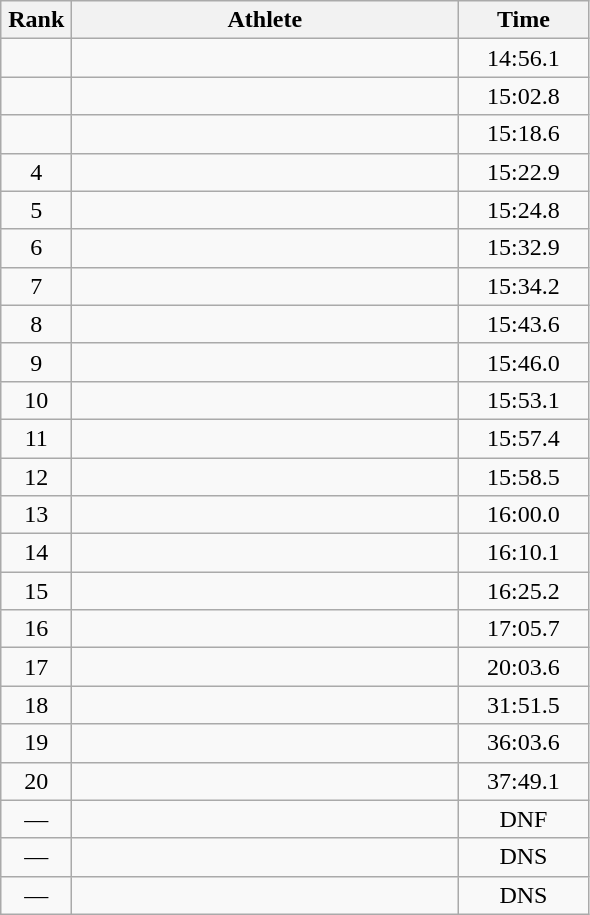<table class=wikitable style="text-align:center">
<tr>
<th width=40>Rank</th>
<th width=250>Athlete</th>
<th width=80>Time</th>
</tr>
<tr>
<td></td>
<td align=left></td>
<td>14:56.1</td>
</tr>
<tr>
<td></td>
<td align=left></td>
<td>15:02.8</td>
</tr>
<tr>
<td></td>
<td align=left></td>
<td>15:18.6</td>
</tr>
<tr>
<td>4</td>
<td align=left></td>
<td>15:22.9</td>
</tr>
<tr>
<td>5</td>
<td align=left></td>
<td>15:24.8</td>
</tr>
<tr>
<td>6</td>
<td align=left></td>
<td>15:32.9</td>
</tr>
<tr>
<td>7</td>
<td align=left></td>
<td>15:34.2</td>
</tr>
<tr>
<td>8</td>
<td align=left></td>
<td>15:43.6</td>
</tr>
<tr>
<td>9</td>
<td align=left></td>
<td>15:46.0</td>
</tr>
<tr>
<td>10</td>
<td align=left></td>
<td>15:53.1</td>
</tr>
<tr>
<td>11</td>
<td align=left></td>
<td>15:57.4</td>
</tr>
<tr>
<td>12</td>
<td align=left></td>
<td>15:58.5</td>
</tr>
<tr>
<td>13</td>
<td align=left></td>
<td>16:00.0</td>
</tr>
<tr>
<td>14</td>
<td align=left></td>
<td>16:10.1</td>
</tr>
<tr>
<td>15</td>
<td align=left></td>
<td>16:25.2</td>
</tr>
<tr>
<td>16</td>
<td align=left></td>
<td>17:05.7</td>
</tr>
<tr>
<td>17</td>
<td align=left></td>
<td>20:03.6</td>
</tr>
<tr>
<td>18</td>
<td align=left></td>
<td>31:51.5</td>
</tr>
<tr>
<td>19</td>
<td align=left></td>
<td>36:03.6</td>
</tr>
<tr>
<td>20</td>
<td align=left></td>
<td>37:49.1</td>
</tr>
<tr>
<td>—</td>
<td align=left></td>
<td>DNF</td>
</tr>
<tr>
<td>—</td>
<td align=left></td>
<td>DNS</td>
</tr>
<tr>
<td>—</td>
<td align=left></td>
<td>DNS</td>
</tr>
</table>
